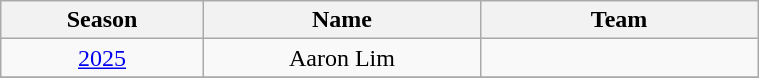<table class="wikitable" width=40%>
<tr>
<th style="width:6%">Season</th>
<th style="width:10%">Name</th>
<th style="width:10%">Team</th>
</tr>
<tr>
<td style="text-align:center"><a href='#'>2025</a></td>
<td style="text-align:center">Aaron Lim</td>
<td style="text-align:center"></td>
</tr>
<tr>
</tr>
</table>
